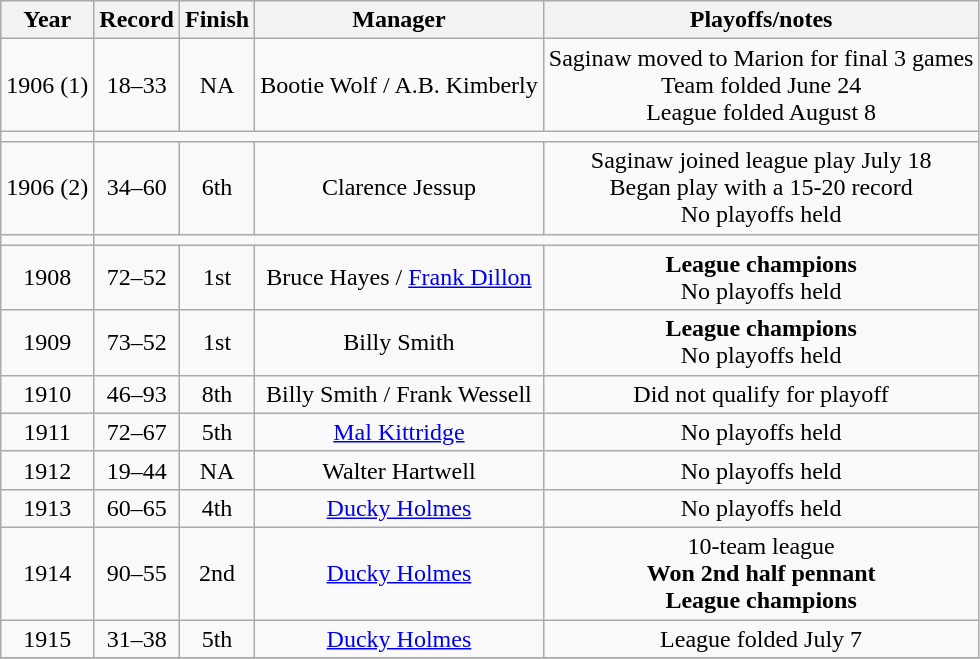<table class="wikitable">
<tr style="background: #F2F2F2;">
<th>Year</th>
<th>Record</th>
<th>Finish</th>
<th>Manager</th>
<th>Playoffs/notes</th>
</tr>
<tr align=center>
<td>1906 (1)</td>
<td>18–33</td>
<td>NA</td>
<td>Bootie Wolf / A.B. Kimberly</td>
<td>Saginaw moved to Marion for final 3 games<br>Team folded June 24<br>League folded August 8</td>
</tr>
<tr align=center>
<td></td>
</tr>
<tr align=center>
<td>1906 (2)</td>
<td>34–60</td>
<td>6th</td>
<td>Clarence Jessup</td>
<td>Saginaw joined league play July 18<br>Began play with a 15-20 record<br>No playoffs held</td>
</tr>
<tr align=center>
<td></td>
</tr>
<tr align=center>
<td>1908</td>
<td>72–52</td>
<td>1st</td>
<td>Bruce Hayes / <a href='#'>Frank Dillon</a></td>
<td><strong>League champions</strong><br>No playoffs held</td>
</tr>
<tr align=center>
<td>1909</td>
<td>73–52</td>
<td>1st</td>
<td>Billy Smith</td>
<td><strong>League champions</strong><br>No playoffs held</td>
</tr>
<tr align=center>
<td>1910</td>
<td>46–93</td>
<td>8th</td>
<td>Billy Smith / Frank Wessell</td>
<td>Did not qualify for playoff</td>
</tr>
<tr align=center>
<td>1911</td>
<td>72–67</td>
<td>5th</td>
<td><a href='#'>Mal Kittridge</a></td>
<td>No playoffs held</td>
</tr>
<tr align=center>
<td>1912</td>
<td>19–44</td>
<td>NA</td>
<td>Walter Hartwell</td>
<td>No playoffs held</td>
</tr>
<tr align=center>
<td>1913</td>
<td>60–65</td>
<td>4th</td>
<td><a href='#'>Ducky Holmes</a></td>
<td>No playoffs held</td>
</tr>
<tr align=center>
<td>1914</td>
<td>90–55</td>
<td>2nd</td>
<td><a href='#'>Ducky Holmes</a></td>
<td>10-team league<br><strong>Won 2nd half pennant</strong><br><strong>League champions</strong></td>
</tr>
<tr align=center>
<td>1915</td>
<td>31–38</td>
<td>5th</td>
<td><a href='#'>Ducky Holmes</a></td>
<td>League folded July 7</td>
</tr>
<tr align=center>
</tr>
</table>
